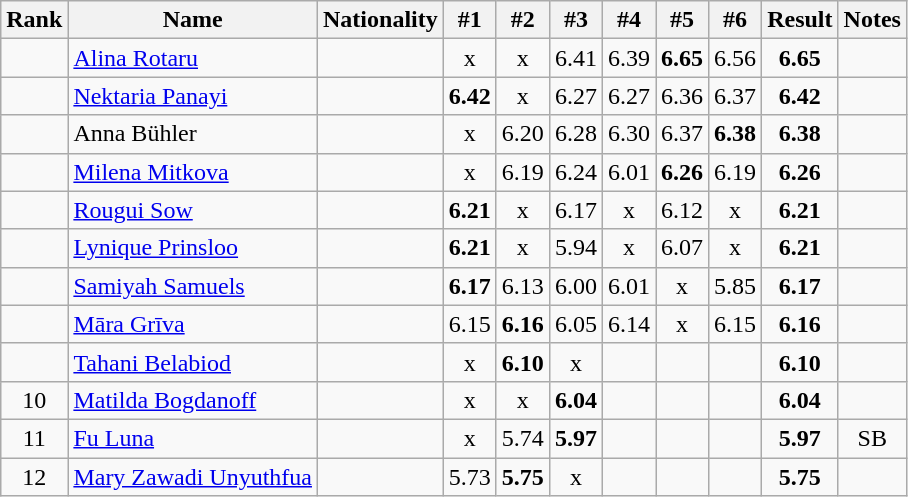<table class="wikitable sortable" style="text-align:center">
<tr>
<th>Rank</th>
<th>Name</th>
<th>Nationality</th>
<th>#1</th>
<th>#2</th>
<th>#3</th>
<th>#4</th>
<th>#5</th>
<th>#6</th>
<th>Result</th>
<th>Notes</th>
</tr>
<tr>
<td></td>
<td align=left><a href='#'>Alina Rotaru</a></td>
<td align=left></td>
<td>x</td>
<td>x</td>
<td>6.41</td>
<td>6.39</td>
<td><strong>6.65</strong></td>
<td>6.56</td>
<td><strong>6.65</strong></td>
<td></td>
</tr>
<tr>
<td></td>
<td align=left><a href='#'>Nektaria Panayi</a></td>
<td align=left></td>
<td><strong>6.42</strong></td>
<td>x</td>
<td>6.27</td>
<td>6.27</td>
<td>6.36</td>
<td>6.37</td>
<td><strong>6.42</strong></td>
<td></td>
</tr>
<tr>
<td></td>
<td align=left>Anna Bühler</td>
<td align=left></td>
<td>x</td>
<td>6.20</td>
<td>6.28</td>
<td>6.30</td>
<td>6.37</td>
<td><strong>6.38</strong></td>
<td><strong>6.38</strong></td>
<td></td>
</tr>
<tr>
<td></td>
<td align=left><a href='#'>Milena Mitkova</a></td>
<td align=left></td>
<td>x</td>
<td>6.19</td>
<td>6.24</td>
<td>6.01</td>
<td><strong>6.26</strong></td>
<td>6.19</td>
<td><strong>6.26</strong></td>
<td></td>
</tr>
<tr>
<td></td>
<td align=left><a href='#'>Rougui Sow</a></td>
<td align=left></td>
<td><strong>6.21</strong></td>
<td>x</td>
<td>6.17</td>
<td>x</td>
<td>6.12</td>
<td>x</td>
<td><strong>6.21</strong></td>
<td></td>
</tr>
<tr>
<td></td>
<td align=left><a href='#'>Lynique Prinsloo</a></td>
<td align=left></td>
<td><strong>6.21</strong></td>
<td>x</td>
<td>5.94</td>
<td>x</td>
<td>6.07</td>
<td>x</td>
<td><strong>6.21</strong></td>
<td></td>
</tr>
<tr>
<td></td>
<td align=left><a href='#'>Samiyah Samuels</a></td>
<td align=left></td>
<td><strong>6.17</strong></td>
<td>6.13</td>
<td>6.00</td>
<td>6.01</td>
<td>x</td>
<td>5.85</td>
<td><strong>6.17</strong></td>
<td></td>
</tr>
<tr>
<td></td>
<td align=left><a href='#'>Māra Grīva</a></td>
<td align=left></td>
<td>6.15</td>
<td><strong>6.16</strong></td>
<td>6.05</td>
<td>6.14</td>
<td>x</td>
<td>6.15</td>
<td><strong>6.16</strong></td>
<td></td>
</tr>
<tr>
<td></td>
<td align=left><a href='#'>Tahani Belabiod</a></td>
<td align=left></td>
<td>x</td>
<td><strong>6.10</strong></td>
<td>x</td>
<td></td>
<td></td>
<td></td>
<td><strong>6.10</strong></td>
<td></td>
</tr>
<tr>
<td>10</td>
<td align=left><a href='#'>Matilda Bogdanoff</a></td>
<td align=left></td>
<td>x</td>
<td>x</td>
<td><strong>6.04</strong></td>
<td></td>
<td></td>
<td></td>
<td><strong>6.04</strong></td>
<td></td>
</tr>
<tr>
<td>11</td>
<td align=left><a href='#'>Fu Luna</a></td>
<td align=left></td>
<td>x</td>
<td>5.74</td>
<td><strong>5.97</strong></td>
<td></td>
<td></td>
<td></td>
<td><strong>5.97</strong></td>
<td>SB</td>
</tr>
<tr>
<td>12</td>
<td align=left><a href='#'>Mary Zawadi Unyuthfua</a></td>
<td align=left></td>
<td>5.73</td>
<td><strong>5.75</strong></td>
<td>x</td>
<td></td>
<td></td>
<td></td>
<td><strong>5.75</strong></td>
<td></td>
</tr>
</table>
